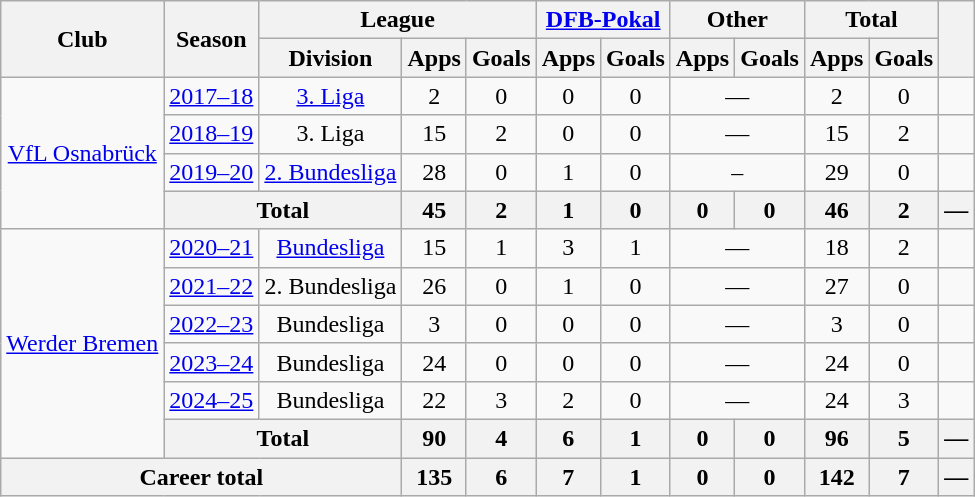<table class="wikitable" style="text-align: center">
<tr>
<th rowspan="2">Club</th>
<th rowspan="2">Season</th>
<th colspan="3">League</th>
<th colspan="2"><a href='#'>DFB-Pokal</a></th>
<th colspan="2">Other</th>
<th colspan="2">Total</th>
<th rowspan="2"></th>
</tr>
<tr>
<th>Division</th>
<th>Apps</th>
<th>Goals</th>
<th>Apps</th>
<th>Goals</th>
<th>Apps</th>
<th>Goals</th>
<th>Apps</th>
<th>Goals</th>
</tr>
<tr>
<td rowspan="4"><a href='#'>VfL Osnabrück</a></td>
<td><a href='#'>2017–18</a></td>
<td><a href='#'>3. Liga</a></td>
<td>2</td>
<td>0</td>
<td>0</td>
<td>0</td>
<td colspan="2">—</td>
<td>2</td>
<td>0</td>
<td></td>
</tr>
<tr>
<td><a href='#'>2018–19</a></td>
<td>3. Liga</td>
<td>15</td>
<td>2</td>
<td>0</td>
<td>0</td>
<td colspan="2">—</td>
<td>15</td>
<td>2</td>
<td></td>
</tr>
<tr>
<td><a href='#'>2019–20</a></td>
<td><a href='#'>2. Bundesliga</a></td>
<td>28</td>
<td>0</td>
<td>1</td>
<td>0</td>
<td colspan="2">–</td>
<td>29</td>
<td>0</td>
<td></td>
</tr>
<tr>
<th colspan="2">Total</th>
<th>45</th>
<th>2</th>
<th>1</th>
<th>0</th>
<th>0</th>
<th>0</th>
<th>46</th>
<th>2</th>
<th>—</th>
</tr>
<tr>
<td rowspan="6"><a href='#'>Werder Bremen</a></td>
<td><a href='#'>2020–21</a></td>
<td><a href='#'>Bundesliga</a></td>
<td>15</td>
<td>1</td>
<td>3</td>
<td>1</td>
<td colspan="2">—</td>
<td>18</td>
<td>2</td>
<td></td>
</tr>
<tr>
<td><a href='#'>2021–22</a></td>
<td>2. Bundesliga</td>
<td>26</td>
<td>0</td>
<td>1</td>
<td>0</td>
<td colspan="2">—</td>
<td>27</td>
<td>0</td>
<td></td>
</tr>
<tr>
<td><a href='#'>2022–23</a></td>
<td>Bundesliga</td>
<td>3</td>
<td>0</td>
<td>0</td>
<td>0</td>
<td colspan="2">—</td>
<td>3</td>
<td>0</td>
<td></td>
</tr>
<tr>
<td><a href='#'>2023–24</a></td>
<td>Bundesliga</td>
<td>24</td>
<td>0</td>
<td>0</td>
<td>0</td>
<td colspan="2">—</td>
<td>24</td>
<td>0</td>
<td></td>
</tr>
<tr>
<td><a href='#'>2024–25</a></td>
<td>Bundesliga</td>
<td>22</td>
<td>3</td>
<td>2</td>
<td>0</td>
<td colspan="2">—</td>
<td>24</td>
<td>3</td>
<td></td>
</tr>
<tr>
<th colspan="2">Total</th>
<th>90</th>
<th>4</th>
<th>6</th>
<th>1</th>
<th>0</th>
<th>0</th>
<th>96</th>
<th>5</th>
<th>—</th>
</tr>
<tr>
<th colspan="3">Career total</th>
<th>135</th>
<th>6</th>
<th>7</th>
<th>1</th>
<th>0</th>
<th>0</th>
<th>142</th>
<th>7</th>
<th>—</th>
</tr>
</table>
